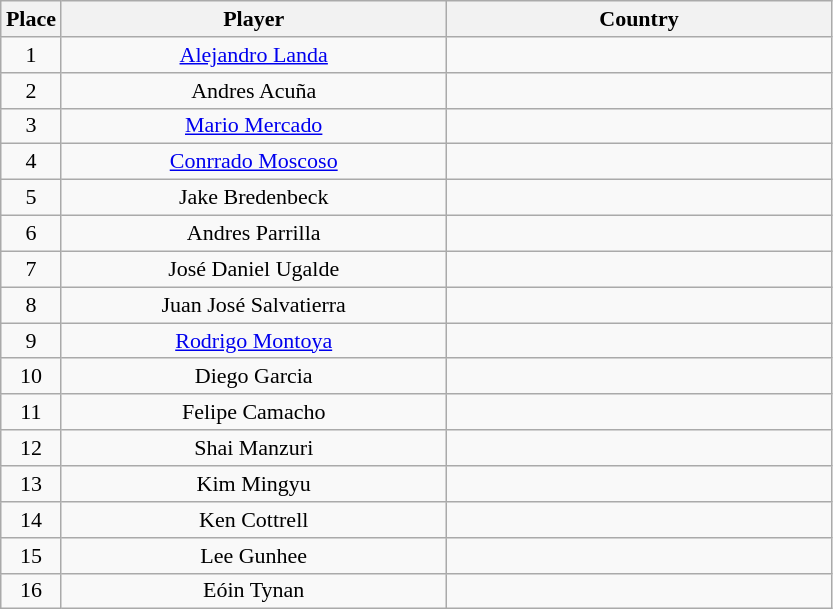<table class="wikitable">
<tr style="font-size:11pt;font-weight:bold" align="center" valign="bottom">
<th width="30">Place</th>
<th width="250">Player</th>
<th width="250">Country</th>
</tr>
<tr style="font-size:11pt"  align="center">
<td>1</td>
<td><a href='#'>Alejandro Landa</a></td>
<td></td>
</tr>
<tr style="font-size:11pt"  align="center">
<td>2</td>
<td>Andres Acuña</td>
<td></td>
</tr>
<tr style="font-size:11pt"  align="center">
<td>3</td>
<td><a href='#'>Mario Mercado</a></td>
<td></td>
</tr>
<tr style="font-size:11pt"  align="center">
<td>4</td>
<td><a href='#'>Conrrado Moscoso</a></td>
<td></td>
</tr>
<tr style="font-size:11pt"  align="center">
<td>5</td>
<td>Jake Bredenbeck</td>
<td></td>
</tr>
<tr style="font-size:11pt"  align="center">
<td>6</td>
<td>Andres Parrilla</td>
<td></td>
</tr>
<tr style="font-size:11pt"  align="center">
<td>7</td>
<td>José Daniel Ugalde</td>
<td></td>
</tr>
<tr style="font-size:11pt"  align="center">
<td>8</td>
<td>Juan José Salvatierra</td>
<td></td>
</tr>
<tr style="font-size:11pt"  align="center">
<td>9</td>
<td><a href='#'>Rodrigo Montoya</a></td>
<td></td>
</tr>
<tr style="font-size:11pt"  align="center">
<td>10</td>
<td>Diego Garcia</td>
<td></td>
</tr>
<tr style="font-size:11pt"  align="center">
<td>11</td>
<td>Felipe Camacho</td>
<td></td>
</tr>
<tr style="font-size:11pt"  align="center">
<td>12</td>
<td>Shai Manzuri</td>
<td></td>
</tr>
<tr style="font-size:11pt"  align="center">
<td>13</td>
<td>Kim Mingyu</td>
<td></td>
</tr>
<tr style="font-size:11pt"  align="center">
<td>14</td>
<td>Ken Cottrell</td>
<td></td>
</tr>
<tr style="font-size:11pt"  align="center">
<td>15</td>
<td>Lee Gunhee</td>
<td></td>
</tr>
<tr style="font-size:11pt"  align="center">
<td>16</td>
<td>Eóin Tynan</td>
<td></td>
</tr>
</table>
